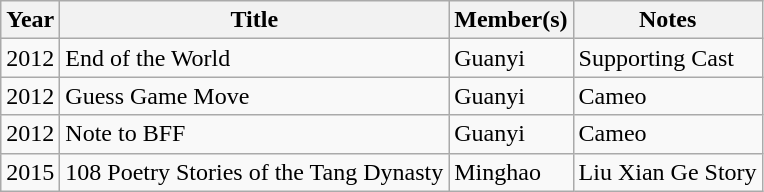<table class="wikitable">
<tr>
<th>Year</th>
<th>Title</th>
<th>Member(s)</th>
<th>Notes</th>
</tr>
<tr>
<td>2012</td>
<td>End of the World</td>
<td>Guanyi</td>
<td>Supporting Cast</td>
</tr>
<tr>
<td>2012</td>
<td>Guess Game Move</td>
<td>Guanyi</td>
<td>Cameo</td>
</tr>
<tr>
<td>2012</td>
<td>Note to BFF</td>
<td>Guanyi</td>
<td>Cameo</td>
</tr>
<tr>
<td>2015</td>
<td>108 Poetry Stories of the Tang Dynasty</td>
<td>Minghao</td>
<td>Liu Xian Ge Story</td>
</tr>
</table>
